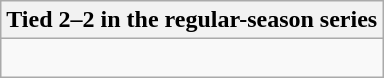<table class="wikitable collapsible collapsed">
<tr>
<th>Tied 2–2 in the regular-season series</th>
</tr>
<tr>
<td><br>


</td>
</tr>
</table>
